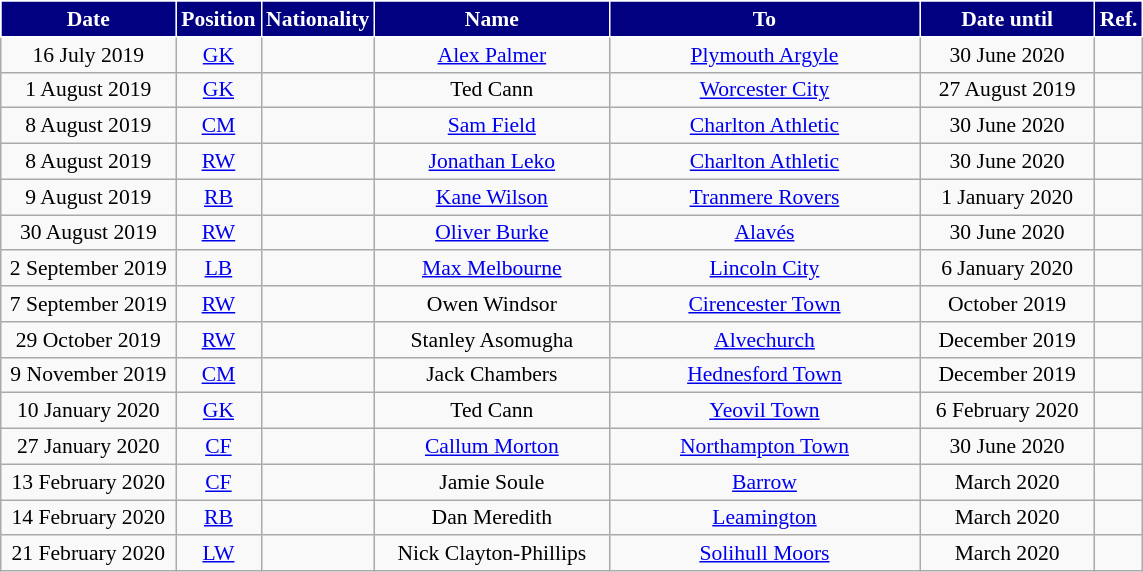<table class="wikitable"  style="text-align:center; font-size:90%; ">
<tr>
<th style="background:#000080;color:#ffffff;border:1px solid #ffffff; width:110px;">Date</th>
<th style="background:#000080;color:#ffffff;border:1px solid #ffffff; width:50px;">Position</th>
<th style="background:#000080;color:#ffffff;border:1px solid #ffffff; width:50px;">Nationality</th>
<th style="background:#000080;color:#ffffff;border:1px solid #ffffff; width:150px;">Name</th>
<th style="background:#000080;color:#ffffff;border:1px solid #ffffff; width:200px;">To</th>
<th style="background:#000080;color:#ffffff;border:1px solid #ffffff; width:110px;">Date until</th>
<th style="background:#000080;color:#ffffff;border:1px solid #ffffff; width:25px;">Ref.</th>
</tr>
<tr>
<td>16 July 2019</td>
<td><a href='#'>GK</a></td>
<td></td>
<td><a href='#'>Alex Palmer</a></td>
<td> <a href='#'>Plymouth Argyle</a></td>
<td>30 June 2020</td>
<td></td>
</tr>
<tr>
<td>1 August 2019</td>
<td><a href='#'>GK</a></td>
<td></td>
<td>Ted Cann</td>
<td> <a href='#'>Worcester City</a></td>
<td>27 August 2019</td>
<td></td>
</tr>
<tr>
<td>8 August 2019</td>
<td><a href='#'>CM</a></td>
<td></td>
<td><a href='#'>Sam Field</a></td>
<td> <a href='#'>Charlton Athletic</a></td>
<td>30 June 2020</td>
<td></td>
</tr>
<tr>
<td>8 August 2019</td>
<td><a href='#'>RW</a></td>
<td></td>
<td><a href='#'>Jonathan Leko</a></td>
<td> <a href='#'>Charlton Athletic</a></td>
<td>30 June 2020</td>
<td></td>
</tr>
<tr>
<td>9 August 2019</td>
<td><a href='#'>RB</a></td>
<td></td>
<td><a href='#'>Kane Wilson</a></td>
<td> <a href='#'>Tranmere Rovers</a></td>
<td>1 January 2020</td>
<td></td>
</tr>
<tr>
<td>30 August 2019</td>
<td><a href='#'>RW</a></td>
<td></td>
<td><a href='#'>Oliver Burke</a></td>
<td> <a href='#'>Alavés</a></td>
<td>30 June 2020</td>
<td></td>
</tr>
<tr>
<td>2 September 2019</td>
<td><a href='#'>LB</a></td>
<td></td>
<td><a href='#'>Max Melbourne</a></td>
<td> <a href='#'>Lincoln City</a></td>
<td>6 January 2020</td>
<td></td>
</tr>
<tr>
<td>7 September 2019</td>
<td><a href='#'>RW</a></td>
<td></td>
<td>Owen Windsor</td>
<td> <a href='#'>Cirencester Town</a></td>
<td>October 2019</td>
<td></td>
</tr>
<tr>
<td>29 October 2019</td>
<td><a href='#'>RW</a></td>
<td></td>
<td>Stanley Asomugha</td>
<td> <a href='#'>Alvechurch</a></td>
<td>December 2019</td>
<td></td>
</tr>
<tr>
<td>9 November 2019</td>
<td><a href='#'>CM</a></td>
<td></td>
<td>Jack Chambers</td>
<td> <a href='#'>Hednesford Town</a></td>
<td>December 2019</td>
<td></td>
</tr>
<tr>
<td>10 January 2020</td>
<td><a href='#'>GK</a></td>
<td></td>
<td>Ted Cann</td>
<td> <a href='#'>Yeovil Town</a></td>
<td>6 February 2020</td>
<td></td>
</tr>
<tr>
<td>27 January 2020</td>
<td><a href='#'>CF</a></td>
<td></td>
<td><a href='#'>Callum Morton</a></td>
<td> <a href='#'>Northampton Town</a></td>
<td>30 June 2020</td>
<td></td>
</tr>
<tr>
<td>13 February 2020</td>
<td><a href='#'>CF</a></td>
<td></td>
<td>Jamie Soule</td>
<td> <a href='#'>Barrow</a></td>
<td>March 2020</td>
<td></td>
</tr>
<tr>
<td>14 February 2020</td>
<td><a href='#'>RB</a></td>
<td></td>
<td>Dan Meredith</td>
<td> <a href='#'>Leamington</a></td>
<td>March 2020</td>
<td></td>
</tr>
<tr>
<td>21 February 2020</td>
<td><a href='#'>LW</a></td>
<td></td>
<td>Nick Clayton-Phillips</td>
<td> <a href='#'>Solihull Moors</a></td>
<td>March 2020</td>
<td></td>
</tr>
</table>
